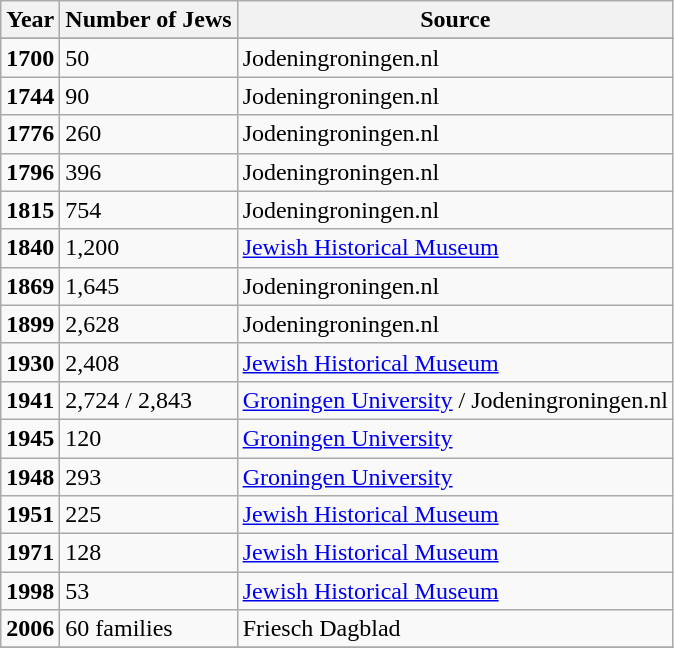<table class="wikitable">
<tr>
<th><strong>Year</strong></th>
<th><strong>Number of Jews</strong></th>
<th><strong>Source</strong><br></th>
</tr>
<tr bgcolor=#EEEEEE>
</tr>
<tr>
<td><strong>1700</strong></td>
<td>50</td>
<td>Jodeningroningen.nl</td>
</tr>
<tr>
<td><strong>1744</strong></td>
<td>90</td>
<td>Jodeningroningen.nl</td>
</tr>
<tr>
<td><strong>1776</strong></td>
<td>260</td>
<td>Jodeningroningen.nl</td>
</tr>
<tr>
<td><strong>1796</strong></td>
<td>396</td>
<td>Jodeningroningen.nl</td>
</tr>
<tr>
<td><strong>1815</strong></td>
<td>754</td>
<td>Jodeningroningen.nl</td>
</tr>
<tr>
<td><strong>1840</strong></td>
<td>1,200</td>
<td><a href='#'>Jewish Historical Museum</a></td>
</tr>
<tr>
<td><strong>1869</strong></td>
<td>1,645</td>
<td>Jodeningroningen.nl</td>
</tr>
<tr>
<td><strong>1899</strong></td>
<td>2,628</td>
<td>Jodeningroningen.nl</td>
</tr>
<tr>
<td><strong>1930</strong></td>
<td>2,408</td>
<td><a href='#'>Jewish Historical Museum</a></td>
</tr>
<tr>
<td><strong>1941</strong></td>
<td>2,724 / 2,843</td>
<td><a href='#'>Groningen University</a> / Jodeningroningen.nl</td>
</tr>
<tr>
<td><strong>1945</strong></td>
<td>120</td>
<td><a href='#'>Groningen University</a></td>
</tr>
<tr>
<td><strong>1948</strong></td>
<td>293</td>
<td><a href='#'>Groningen University</a></td>
</tr>
<tr>
<td><strong>1951</strong></td>
<td>225</td>
<td><a href='#'>Jewish Historical Museum</a></td>
</tr>
<tr>
<td><strong>1971</strong></td>
<td>128</td>
<td><a href='#'>Jewish Historical Museum</a></td>
</tr>
<tr>
<td><strong>1998</strong></td>
<td>53</td>
<td><a href='#'>Jewish Historical Museum</a></td>
</tr>
<tr>
<td><strong>2006</strong></td>
<td>60 families</td>
<td>Friesch Dagblad</td>
</tr>
<tr>
</tr>
</table>
